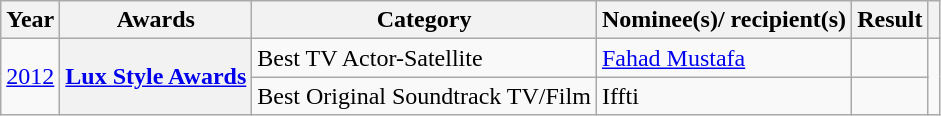<table class="wikitable plainrowheaders">
<tr>
<th>Year</th>
<th>Awards</th>
<th>Category</th>
<th>Nominee(s)/ recipient(s)</th>
<th>Result</th>
<th></th>
</tr>
<tr>
<td rowspan="3"><a href='#'>2012</a></td>
<th scope="row" rowspan="3"><a href='#'>Lux Style Awards</a></th>
<td>Best TV Actor-Satellite</td>
<td><a href='#'>Fahad Mustafa</a></td>
<td></td>
<td rowspan="2"></td>
</tr>
<tr>
<td>Best Original Soundtrack TV/Film</td>
<td>Iffti</td>
<td></td>
</tr>
</table>
